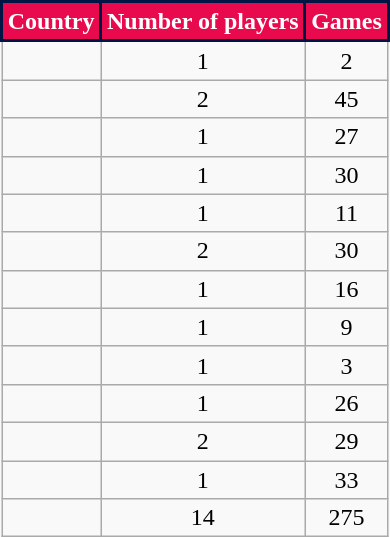<table class="wikitable sortable">
<tr>
<th style="background:#E80A4D; color:#FFFFFF; border:2px solid #001544;" scope=col>Country</th>
<th style="background:#E80A4D; color:#FFFFFF; border:2px solid #001544;" scope=col>Number of players</th>
<th style="background:#E80A4D; color:#FFFFFF; border:2px solid #001544;" scope=col>Games</th>
</tr>
<tr>
<td></td>
<td align=center>1</td>
<td align=center>2</td>
</tr>
<tr>
<td></td>
<td align=center>2</td>
<td align=center>45</td>
</tr>
<tr>
<td></td>
<td align=center>1</td>
<td align=center>27</td>
</tr>
<tr>
<td></td>
<td align=center>1</td>
<td align=center>30</td>
</tr>
<tr>
<td></td>
<td align=center>1</td>
<td align=center>11</td>
</tr>
<tr>
<td></td>
<td align=center>2</td>
<td align=center>30</td>
</tr>
<tr>
<td></td>
<td align=center>1</td>
<td align=center>16</td>
</tr>
<tr>
<td></td>
<td align=center>1</td>
<td align=center>9</td>
</tr>
<tr>
<td></td>
<td align=center>1</td>
<td align=center>3</td>
</tr>
<tr>
<td></td>
<td align=center>1</td>
<td align=center>26</td>
</tr>
<tr>
<td></td>
<td align=center>2</td>
<td align=center>29</td>
</tr>
<tr>
<td></td>
<td align=center>1</td>
<td align=center>33</td>
</tr>
<tr>
<td></td>
<td align=center>14</td>
<td align=center>275</td>
</tr>
</table>
